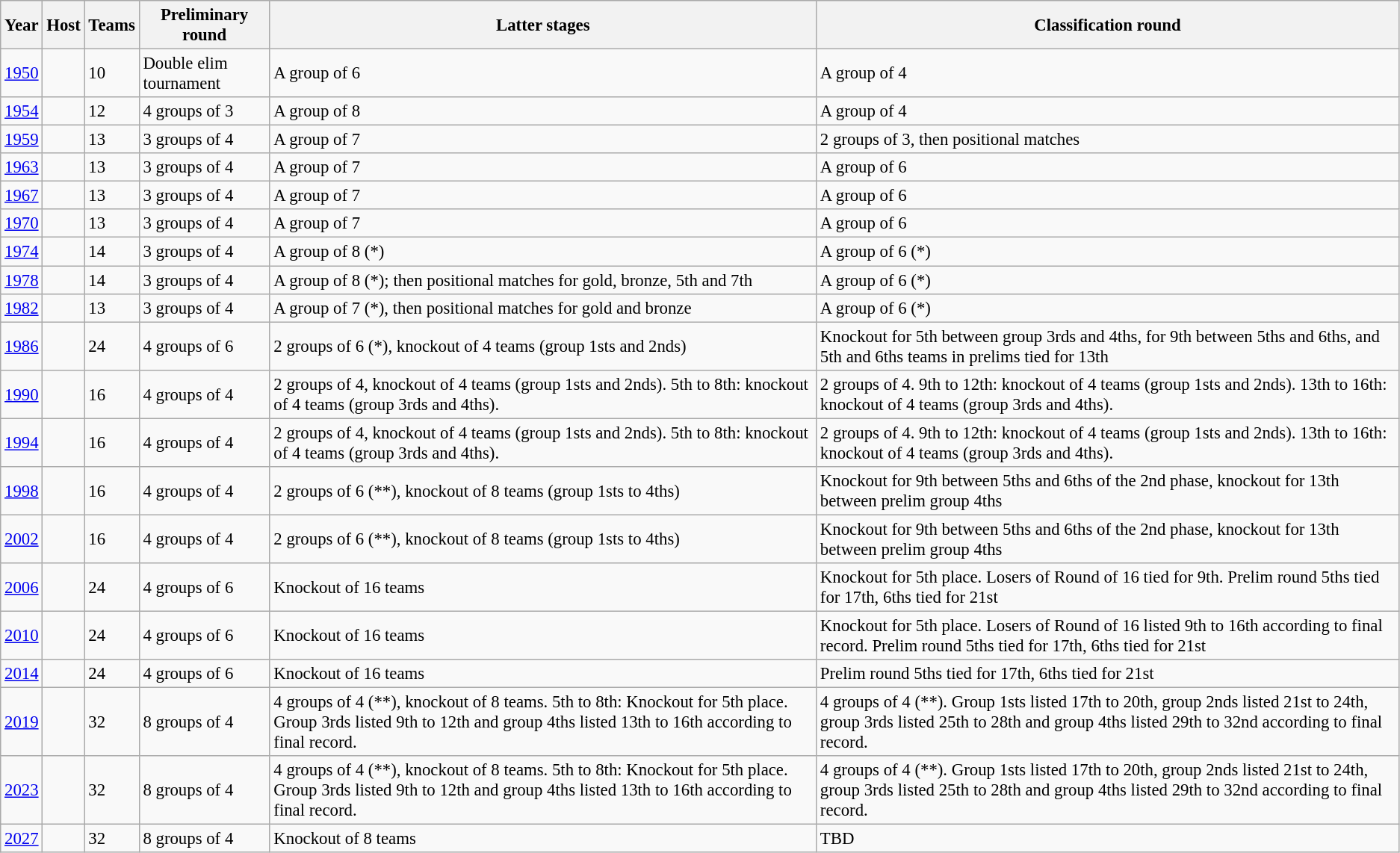<table class=wikitable style="font-size:95%;">
<tr>
<th>Year</th>
<th>Host</th>
<th>Teams</th>
<th>Preliminary round</th>
<th>Latter stages</th>
<th>Classification round</th>
</tr>
<tr>
<td><a href='#'>1950</a></td>
<td></td>
<td>10</td>
<td>Double elim tournament</td>
<td>A group of 6</td>
<td>A group of 4</td>
</tr>
<tr>
<td><a href='#'>1954</a></td>
<td></td>
<td>12</td>
<td>4 groups of 3</td>
<td>A group of 8</td>
<td>A group of 4</td>
</tr>
<tr>
<td><a href='#'>1959</a></td>
<td></td>
<td>13</td>
<td>3 groups of 4</td>
<td>A group of 7</td>
<td>2 groups of 3, then positional matches</td>
</tr>
<tr>
<td><a href='#'>1963</a></td>
<td></td>
<td>13</td>
<td>3 groups of 4</td>
<td>A group of 7</td>
<td>A group of 6</td>
</tr>
<tr>
<td><a href='#'>1967</a></td>
<td></td>
<td>13</td>
<td>3 groups of 4</td>
<td>A group of 7</td>
<td>A group of 6</td>
</tr>
<tr>
<td><a href='#'>1970</a></td>
<td></td>
<td>13</td>
<td>3 groups of 4</td>
<td>A group of 7</td>
<td>A group of 6</td>
</tr>
<tr>
<td><a href='#'>1974</a></td>
<td></td>
<td>14</td>
<td>3 groups of 4</td>
<td>A group of 8 (*)</td>
<td>A group of 6 (*)</td>
</tr>
<tr>
<td><a href='#'>1978</a></td>
<td></td>
<td>14</td>
<td>3 groups of 4</td>
<td>A group of 8 (*); then positional matches for gold, bronze, 5th and 7th</td>
<td>A group of 6 (*)</td>
</tr>
<tr>
<td><a href='#'>1982</a></td>
<td></td>
<td>13</td>
<td>3 groups of 4</td>
<td>A group of 7 (*), then positional matches for gold and bronze</td>
<td>A group of 6 (*)</td>
</tr>
<tr>
<td><a href='#'>1986</a></td>
<td></td>
<td>24</td>
<td>4 groups of 6</td>
<td>2 groups of 6 (*), knockout of 4 teams (group 1sts and 2nds)</td>
<td>Knockout for 5th between group 3rds and 4ths, for 9th between 5ths and 6ths, and 5th and 6ths teams in prelims tied for 13th</td>
</tr>
<tr>
<td><a href='#'>1990</a></td>
<td></td>
<td>16</td>
<td>4 groups of 4</td>
<td>2 groups of 4, knockout of 4 teams (group 1sts and 2nds). 5th to 8th: knockout of 4 teams (group 3rds and 4ths).</td>
<td>2 groups of 4. 9th to 12th: knockout of 4 teams (group 1sts and 2nds). 13th to 16th: knockout of 4 teams (group 3rds and 4ths).</td>
</tr>
<tr>
<td><a href='#'>1994</a></td>
<td></td>
<td>16</td>
<td>4 groups of 4</td>
<td>2 groups of 4, knockout of 4 teams (group 1sts and 2nds). 5th to 8th: knockout of 4 teams (group 3rds and 4ths).</td>
<td>2 groups of 4. 9th to 12th: knockout of 4 teams (group 1sts and 2nds). 13th to 16th: knockout of 4 teams (group 3rds and 4ths).</td>
</tr>
<tr>
<td><a href='#'>1998</a></td>
<td></td>
<td>16</td>
<td>4 groups of 4</td>
<td>2 groups of 6 (**), knockout of 8 teams (group 1sts to 4ths)</td>
<td>Knockout for 9th between 5ths and 6ths of the 2nd phase, knockout for 13th between prelim group 4ths</td>
</tr>
<tr>
<td><a href='#'>2002</a></td>
<td></td>
<td>16</td>
<td>4 groups of 4</td>
<td>2 groups of 6 (**), knockout of 8 teams (group 1sts to 4ths)</td>
<td>Knockout for 9th between 5ths and 6ths of the 2nd phase, knockout for 13th between prelim group 4ths</td>
</tr>
<tr>
<td><a href='#'>2006</a></td>
<td></td>
<td>24</td>
<td>4 groups of 6</td>
<td>Knockout of 16 teams</td>
<td>Knockout for 5th place. Losers of Round of 16 tied for 9th. Prelim round 5ths tied for 17th, 6ths tied for 21st</td>
</tr>
<tr>
<td><a href='#'>2010</a></td>
<td></td>
<td>24</td>
<td>4 groups of 6</td>
<td>Knockout of 16 teams</td>
<td>Knockout for 5th place. Losers of Round of 16 listed 9th to 16th according to final record. Prelim round 5ths tied for 17th, 6ths tied for 21st</td>
</tr>
<tr>
<td><a href='#'>2014</a></td>
<td></td>
<td>24</td>
<td>4 groups of 6</td>
<td>Knockout of 16 teams</td>
<td>Prelim round 5ths tied for 17th, 6ths tied for 21st</td>
</tr>
<tr>
<td><a href='#'>2019</a></td>
<td></td>
<td>32</td>
<td>8 groups of 4</td>
<td>4 groups of 4 (**), knockout of 8 teams. 5th to 8th: Knockout for 5th place. Group 3rds listed 9th to 12th and group 4ths listed 13th to 16th according to final record.</td>
<td>4 groups of 4 (**). Group 1sts listed 17th to 20th, group 2nds listed 21st to 24th, group 3rds listed 25th to 28th and group 4ths listed 29th to 32nd according to final record.</td>
</tr>
<tr>
<td><a href='#'>2023</a></td>
<td><br><br></td>
<td>32</td>
<td>8 groups of 4</td>
<td>4 groups of 4 (**), knockout of 8 teams. 5th to 8th: Knockout for 5th place. Group 3rds listed 9th to 12th and group 4ths listed 13th to 16th according to final record.</td>
<td>4 groups of 4 (**). Group 1sts listed 17th to 20th, group 2nds listed 21st to 24th, group 3rds listed 25th to 28th and group 4ths listed 29th to 32nd according to final record.</td>
</tr>
<tr>
<td><a href='#'>2027</a></td>
<td></td>
<td>32</td>
<td>8 groups of 4</td>
<td>Knockout of 8 teams</td>
<td>TBD</td>
</tr>
</table>
